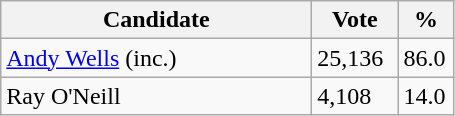<table class="wikitable">
<tr>
<th bgcolor="#DDDDFF" width="200px">Candidate</th>
<th bgcolor="#DDDDFF" width="50px">Vote</th>
<th bgcolor="#DDDDFF" width="30px">%</th>
</tr>
<tr>
<td><a href='#'>Andy Wells</a> (inc.)</td>
<td>25,136</td>
<td>86.0</td>
</tr>
<tr>
<td>Ray O'Neill</td>
<td>4,108</td>
<td>14.0</td>
</tr>
</table>
